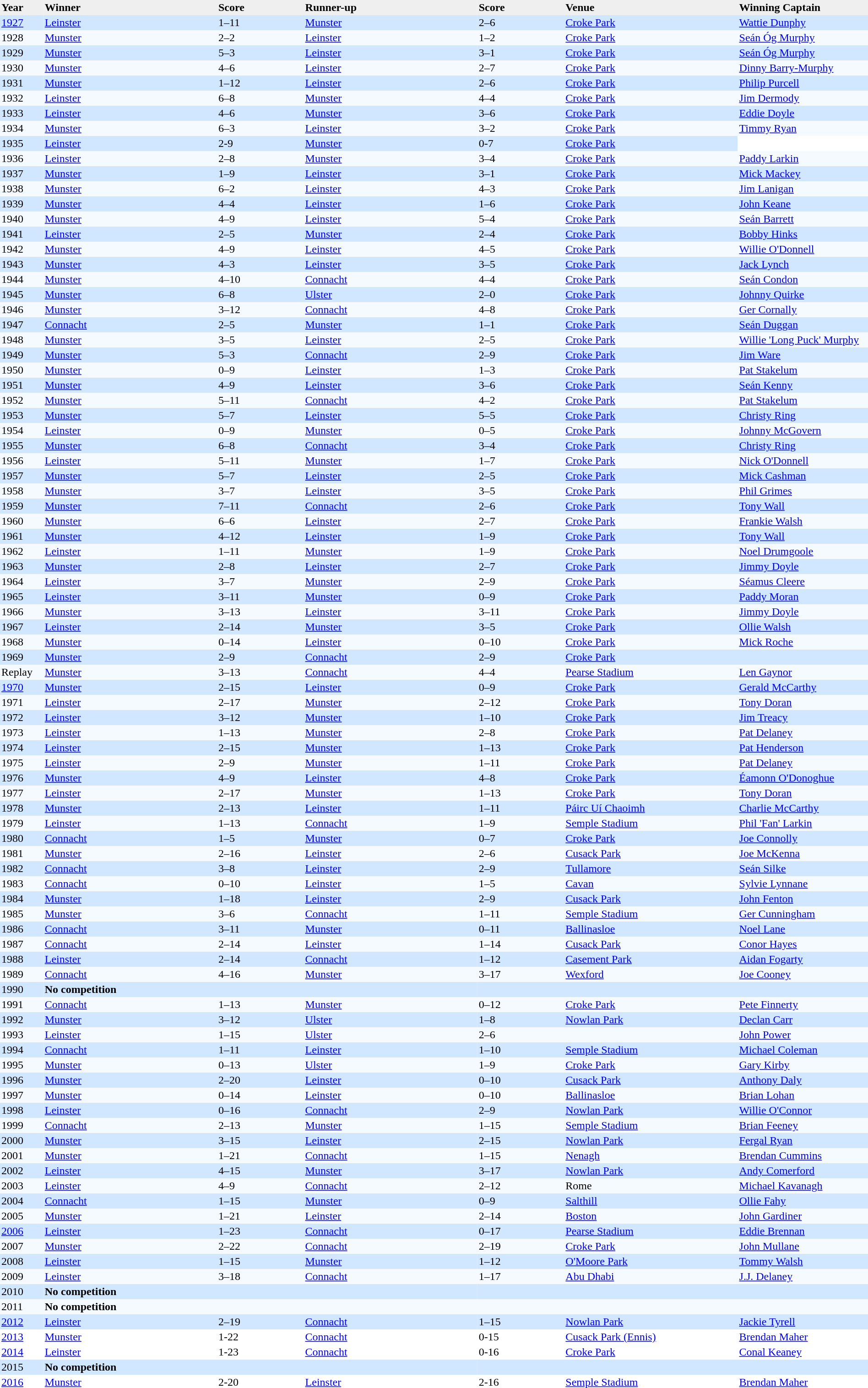<table cellpadding="2" cellspacing="4"  style="width:100%; border-collapse:collapse;">
<tr style="text-align:left; background:#efefef;">
<th width=5%>Year</th>
<th width=20%>Winner</th>
<th width=10%>Score</th>
<th width=20%>Runner-up</th>
<th width=10%>Score</th>
<th width=20%>Venue</th>
<th width=20%>Winning Captain</th>
</tr>
<tr style="background:#d0e7ff;">
<td><a href='#'>1927</a></td>
<td><a href='#'>Leinster</a></td>
<td>1–11</td>
<td><a href='#'>Munster</a></td>
<td>2–6</td>
<td><a href='#'>Croke Park</a></td>
<td><a href='#'>Wattie Dunphy</a></td>
</tr>
<tr style="background:#f5faff;">
<td>1928</td>
<td><a href='#'>Munster</a></td>
<td>2–2</td>
<td><a href='#'>Leinster</a></td>
<td>1–2</td>
<td><a href='#'>Croke Park</a></td>
<td><a href='#'>Seán Óg Murphy</a></td>
</tr>
<tr style="background:#d0e7ff;">
<td>1929</td>
<td><a href='#'>Munster</a></td>
<td>5–3</td>
<td><a href='#'>Leinster</a></td>
<td>3–1</td>
<td><a href='#'>Croke Park</a></td>
<td><a href='#'>Seán Óg Murphy</a></td>
</tr>
<tr style="background:#f5faff;">
<td>1930</td>
<td><a href='#'>Munster</a></td>
<td>4–6</td>
<td><a href='#'>Leinster</a></td>
<td>2–7</td>
<td><a href='#'>Croke Park</a></td>
<td><a href='#'>Dinny Barry-Murphy</a></td>
</tr>
<tr style="background:#d0e7ff;">
<td>1931</td>
<td><a href='#'>Munster</a></td>
<td>1–12</td>
<td><a href='#'>Leinster</a></td>
<td>2–6</td>
<td><a href='#'>Croke Park</a></td>
<td><a href='#'>Philip Purcell</a></td>
</tr>
<tr style="background:#f5faff;">
<td>1932</td>
<td><a href='#'>Leinster</a></td>
<td>6–8</td>
<td><a href='#'>Munster</a></td>
<td>4–4</td>
<td><a href='#'>Croke Park</a></td>
<td><a href='#'>Jim Dermody</a></td>
</tr>
<tr style="background:#d0e7ff;">
<td>1933</td>
<td><a href='#'>Leinster</a></td>
<td>4–6</td>
<td><a href='#'>Munster</a></td>
<td>3–6</td>
<td><a href='#'>Croke Park</a></td>
<td><a href='#'>Eddie Doyle</a></td>
</tr>
<tr style="background:#f5faff;">
<td>1934</td>
<td><a href='#'>Munster</a></td>
<td>6–3</td>
<td><a href='#'>Leinster</a></td>
<td>3–2</td>
<td><a href='#'>Croke Park</a></td>
<td><a href='#'>Timmy Ryan</a></td>
</tr>
<tr style="background:#d0e7ff;">
<td>1935</td>
<td><a href='#'>Leinster</a></td>
<td>2-9</td>
<td><a href='#'>Munster</a></td>
<td>0-7</td>
<td><a href='#'>Croke Park</a></td>
</tr>
<tr style="background:#f5faff;">
<td>1936</td>
<td><a href='#'>Leinster</a></td>
<td>2–8</td>
<td><a href='#'>Munster</a></td>
<td>3–4</td>
<td><a href='#'>Croke Park</a></td>
<td><a href='#'>Paddy Larkin</a></td>
</tr>
<tr style="background:#d0e7ff;">
<td>1937</td>
<td><a href='#'>Munster</a></td>
<td>1–9</td>
<td><a href='#'>Leinster</a></td>
<td>3–1</td>
<td><a href='#'>Croke Park</a></td>
<td><a href='#'>Mick Mackey</a></td>
</tr>
<tr style="background:#f5faff;">
<td>1938</td>
<td><a href='#'>Munster</a></td>
<td>6–2</td>
<td><a href='#'>Leinster</a></td>
<td>4–3</td>
<td><a href='#'>Croke Park</a></td>
<td><a href='#'>Jim Lanigan</a></td>
</tr>
<tr style="background:#d0e7ff;">
<td>1939</td>
<td><a href='#'>Munster</a></td>
<td>4–4</td>
<td><a href='#'>Leinster</a></td>
<td>1–6</td>
<td><a href='#'>Croke Park</a></td>
<td><a href='#'>John Keane</a></td>
</tr>
<tr style="background:#f5faff;">
<td>1940</td>
<td><a href='#'>Munster</a></td>
<td>4–9</td>
<td><a href='#'>Leinster</a></td>
<td>5–4</td>
<td><a href='#'>Croke Park</a></td>
<td><a href='#'>Seán Barrett</a></td>
</tr>
<tr style="background:#d0e7ff;">
<td>1941</td>
<td><a href='#'>Leinster</a></td>
<td>2–5</td>
<td><a href='#'>Munster</a></td>
<td>2–4</td>
<td><a href='#'>Croke Park</a></td>
<td><a href='#'>Bobby Hinks</a></td>
</tr>
<tr style="background:#f5faff;">
<td>1942</td>
<td><a href='#'>Munster</a></td>
<td>4–9</td>
<td><a href='#'>Leinster</a></td>
<td>4–5</td>
<td><a href='#'>Croke Park</a></td>
<td><a href='#'>Willie O'Donnell</a></td>
</tr>
<tr style="background:#d0e7ff;">
<td>1943</td>
<td><a href='#'>Munster</a></td>
<td>4–3</td>
<td><a href='#'>Leinster</a></td>
<td>3–5</td>
<td><a href='#'>Croke Park</a></td>
<td><a href='#'>Jack Lynch</a></td>
</tr>
<tr style="background:#f5faff;">
<td>1944</td>
<td><a href='#'>Munster</a></td>
<td>4–10</td>
<td><a href='#'>Connacht</a></td>
<td>4–4</td>
<td><a href='#'>Croke Park</a></td>
<td><a href='#'>Seán Condon</a></td>
</tr>
<tr style="background:#d0e7ff;">
<td>1945</td>
<td><a href='#'>Munster</a></td>
<td>6–8</td>
<td><a href='#'>Ulster</a></td>
<td>2–0</td>
<td><a href='#'>Croke Park</a></td>
<td><a href='#'>Johnny Quirke</a></td>
</tr>
<tr style="background:#f5faff;">
<td>1946</td>
<td><a href='#'>Munster</a></td>
<td>3–12</td>
<td><a href='#'>Connacht</a></td>
<td>4–8</td>
<td><a href='#'>Croke Park</a></td>
<td><a href='#'>Ger Cornally</a></td>
</tr>
<tr style="background:#d0e7ff;">
<td>1947</td>
<td><a href='#'>Connacht</a></td>
<td>2–5</td>
<td><a href='#'>Munster</a></td>
<td>1–1</td>
<td><a href='#'>Croke Park</a></td>
<td><a href='#'>Seán Duggan</a></td>
</tr>
<tr style="background:#f5faff;">
<td>1948</td>
<td><a href='#'>Munster</a></td>
<td>3–5</td>
<td><a href='#'>Leinster</a></td>
<td>2–5</td>
<td><a href='#'>Croke Park</a></td>
<td><a href='#'>Willie 'Long Puck' Murphy</a></td>
</tr>
<tr style="background:#d0e7ff;">
<td>1949</td>
<td><a href='#'>Munster</a></td>
<td>5–3</td>
<td><a href='#'>Connacht</a></td>
<td>2–9</td>
<td><a href='#'>Croke Park</a></td>
<td><a href='#'>Jim Ware</a></td>
</tr>
<tr style="background:#f5faff;">
<td>1950</td>
<td><a href='#'>Munster</a></td>
<td>0–9</td>
<td><a href='#'>Leinster</a></td>
<td>1–3</td>
<td><a href='#'>Croke Park</a></td>
<td><a href='#'>Pat Stakelum</a></td>
</tr>
<tr style="background:#d0e7ff;">
<td>1951</td>
<td><a href='#'>Munster</a></td>
<td>4–9</td>
<td><a href='#'>Leinster</a></td>
<td>3–6</td>
<td><a href='#'>Croke Park</a></td>
<td><a href='#'>Seán Kenny</a></td>
</tr>
<tr style="background:#f5faff;">
<td>1952</td>
<td><a href='#'>Munster</a></td>
<td>5–11</td>
<td><a href='#'>Connacht</a></td>
<td>4–2</td>
<td><a href='#'>Croke Park</a></td>
<td><a href='#'>Pat Stakelum</a></td>
</tr>
<tr style="background:#d0e7ff;">
<td>1953</td>
<td><a href='#'>Munster</a></td>
<td>5–7</td>
<td><a href='#'>Leinster</a></td>
<td>5–5</td>
<td><a href='#'>Croke Park</a></td>
<td><a href='#'>Christy Ring</a></td>
</tr>
<tr style="background:#f5faff;">
<td>1954</td>
<td><a href='#'>Leinster</a></td>
<td>0–9</td>
<td><a href='#'>Munster</a></td>
<td>0–5</td>
<td><a href='#'>Croke Park</a></td>
<td><a href='#'>Johnny McGovern</a></td>
</tr>
<tr style="background:#d0e7ff;">
<td>1955</td>
<td><a href='#'>Munster</a></td>
<td>6–8</td>
<td><a href='#'>Connacht</a></td>
<td>3–4</td>
<td><a href='#'>Croke Park</a></td>
<td><a href='#'>Christy Ring</a></td>
</tr>
<tr style="background:#f5faff;">
<td>1956</td>
<td><a href='#'>Leinster</a></td>
<td>5–11</td>
<td><a href='#'>Munster</a></td>
<td>1–7</td>
<td><a href='#'>Croke Park</a></td>
<td><a href='#'>Nick O'Donnell</a></td>
</tr>
<tr style="background:#d0e7ff;">
<td>1957</td>
<td><a href='#'>Munster</a></td>
<td>5–7</td>
<td><a href='#'>Leinster</a></td>
<td>2–5</td>
<td><a href='#'>Croke Park</a></td>
<td><a href='#'>Mick Cashman</a></td>
</tr>
<tr style="background:#f5faff;">
<td>1958</td>
<td><a href='#'>Munster</a></td>
<td>3–7</td>
<td><a href='#'>Leinster</a></td>
<td>3–5</td>
<td><a href='#'>Croke Park</a></td>
<td><a href='#'>Phil Grimes</a></td>
</tr>
<tr style="background:#d0e7ff;">
<td>1959</td>
<td><a href='#'>Munster</a></td>
<td>7–11</td>
<td><a href='#'>Connacht</a></td>
<td>2–6</td>
<td><a href='#'>Croke Park</a></td>
<td><a href='#'>Tony Wall</a></td>
</tr>
<tr style="background:#f5faff;">
<td>1960</td>
<td><a href='#'>Munster</a></td>
<td>6–6</td>
<td><a href='#'>Leinster</a></td>
<td>2–7</td>
<td><a href='#'>Croke Park</a></td>
<td><a href='#'>Frankie Walsh</a></td>
</tr>
<tr style="background:#d0e7ff;">
<td>1961</td>
<td><a href='#'>Munster</a></td>
<td>4–12</td>
<td><a href='#'>Leinster</a></td>
<td>1–9</td>
<td><a href='#'>Croke Park</a></td>
<td><a href='#'>Tony Wall</a></td>
</tr>
<tr style="background:#f5faff;">
<td>1962</td>
<td><a href='#'>Leinster</a></td>
<td>1–11</td>
<td><a href='#'>Munster</a></td>
<td>1–9</td>
<td><a href='#'>Croke Park</a></td>
<td><a href='#'>Noel Drumgoole</a></td>
</tr>
<tr style="background:#d0e7ff;">
<td>1963</td>
<td><a href='#'>Munster</a></td>
<td>2–8</td>
<td><a href='#'>Leinster</a></td>
<td>2–7</td>
<td><a href='#'>Croke Park</a></td>
<td><a href='#'>Jimmy Doyle</a></td>
</tr>
<tr style="background:#f5faff;">
<td>1964</td>
<td><a href='#'>Leinster</a></td>
<td>3–7</td>
<td><a href='#'>Munster</a></td>
<td>2–9</td>
<td><a href='#'>Croke Park</a></td>
<td><a href='#'>Séamus Cleere</a></td>
</tr>
<tr style="background:#d0e7ff;">
<td>1965</td>
<td><a href='#'>Leinster</a></td>
<td>3–11</td>
<td><a href='#'>Munster</a></td>
<td>0–9</td>
<td><a href='#'>Croke Park</a></td>
<td><a href='#'>Paddy Moran</a></td>
</tr>
<tr style="background:#f5faff;">
<td>1966</td>
<td><a href='#'>Munster</a></td>
<td>3–13</td>
<td><a href='#'>Leinster</a></td>
<td>3–11</td>
<td><a href='#'>Croke Park</a></td>
<td><a href='#'>Jimmy Doyle</a></td>
</tr>
<tr style="background:#d0e7ff;">
<td>1967</td>
<td><a href='#'>Leinster</a></td>
<td>2–14</td>
<td><a href='#'>Munster</a></td>
<td>3–5</td>
<td><a href='#'>Croke Park</a></td>
<td><a href='#'>Ollie Walsh</a></td>
</tr>
<tr style="background:#f5faff;">
<td>1968</td>
<td><a href='#'>Munster</a></td>
<td>0–14</td>
<td><a href='#'>Leinster</a></td>
<td>0–10</td>
<td><a href='#'>Croke Park</a></td>
<td><a href='#'>Mick Roche</a></td>
</tr>
<tr style="background:#d0e7ff;">
<td>1969</td>
<td><a href='#'>Munster</a></td>
<td>2–9</td>
<td><a href='#'>Connacht</a></td>
<td>2–9</td>
<td><a href='#'>Croke Park</a></td>
<td></td>
</tr>
<tr style="background:#f5faff;">
<td>Replay</td>
<td><a href='#'>Munster</a></td>
<td>3–13</td>
<td><a href='#'>Connacht</a></td>
<td>4–4</td>
<td><a href='#'>Pearse Stadium</a></td>
<td><a href='#'>Len Gaynor</a></td>
</tr>
<tr style="background:#d0e7ff;">
<td><a href='#'>1970</a></td>
<td><a href='#'>Munster</a></td>
<td>2–15</td>
<td><a href='#'>Leinster</a></td>
<td>0–9</td>
<td><a href='#'>Croke Park</a></td>
<td><a href='#'>Gerald McCarthy</a></td>
</tr>
<tr style="background:#f5faff;">
<td>1971</td>
<td><a href='#'>Leinster</a></td>
<td>2–17</td>
<td><a href='#'>Munster</a></td>
<td>2–12</td>
<td><a href='#'>Croke Park</a></td>
<td><a href='#'>Tony Doran</a></td>
</tr>
<tr style="background:#d0e7ff;">
<td>1972</td>
<td><a href='#'>Leinster</a></td>
<td>3–12</td>
<td><a href='#'>Munster</a></td>
<td>1–10</td>
<td><a href='#'>Croke Park</a></td>
<td><a href='#'>Jim Treacy</a></td>
</tr>
<tr style="background:#f5faff;">
<td>1973</td>
<td><a href='#'>Leinster</a></td>
<td>1–13</td>
<td><a href='#'>Munster</a></td>
<td>2–8</td>
<td><a href='#'>Croke Park</a></td>
<td><a href='#'>Pat Delaney</a></td>
</tr>
<tr style="background:#d0e7ff;">
<td>1974</td>
<td><a href='#'>Leinster</a></td>
<td>2–15</td>
<td><a href='#'>Munster</a></td>
<td>1–13</td>
<td><a href='#'>Croke Park</a></td>
<td><a href='#'>Pat Henderson</a></td>
</tr>
<tr style="background:#f5faff;">
<td>1975</td>
<td><a href='#'>Leinster</a></td>
<td>2–9</td>
<td><a href='#'>Munster</a></td>
<td>1–11</td>
<td><a href='#'>Croke Park</a></td>
<td><a href='#'>Pat Delaney</a></td>
</tr>
<tr style="background:#d0e7ff;">
<td>1976</td>
<td><a href='#'>Munster</a></td>
<td>4–9</td>
<td><a href='#'>Leinster</a></td>
<td>4–8</td>
<td><a href='#'>Croke Park</a></td>
<td><a href='#'>Éamonn O'Donoghue</a></td>
</tr>
<tr style="background:#f5faff;">
<td>1977</td>
<td><a href='#'>Leinster</a></td>
<td>2–17</td>
<td><a href='#'>Munster</a></td>
<td>1–13</td>
<td><a href='#'>Croke Park</a></td>
<td><a href='#'>Tony Doran</a></td>
</tr>
<tr style="background:#d0e7ff;">
<td>1978</td>
<td><a href='#'>Munster</a></td>
<td>2–13</td>
<td><a href='#'>Leinster</a></td>
<td>1–11</td>
<td><a href='#'>Páirc Uí Chaoimh</a></td>
<td><a href='#'>Charlie McCarthy</a></td>
</tr>
<tr style="background:#f5faff;">
<td>1979</td>
<td><a href='#'>Leinster</a></td>
<td>1–13</td>
<td><a href='#'>Connacht</a></td>
<td>1–9</td>
<td><a href='#'>Semple Stadium</a></td>
<td><a href='#'>Phil 'Fan' Larkin</a></td>
</tr>
<tr style="background:#d0e7ff;">
<td>1980</td>
<td><a href='#'>Connacht</a></td>
<td>1–5</td>
<td><a href='#'>Munster</a></td>
<td>0–7</td>
<td><a href='#'>Croke Park</a></td>
<td><a href='#'>Joe Connolly</a></td>
</tr>
<tr style="background:#f5faff;">
<td>1981</td>
<td><a href='#'>Munster</a></td>
<td>2–16</td>
<td><a href='#'>Leinster</a></td>
<td>2–6</td>
<td><a href='#'>Cusack Park</a></td>
<td><a href='#'>Joe McKenna</a></td>
</tr>
<tr style="background:#d0e7ff;">
<td>1982</td>
<td><a href='#'>Connacht</a></td>
<td>3–8</td>
<td><a href='#'>Leinster</a></td>
<td>2–9</td>
<td><a href='#'>Tullamore</a></td>
<td><a href='#'>Seán Silke</a></td>
</tr>
<tr style="background:#f5faff;">
<td>1983</td>
<td><a href='#'>Connacht</a></td>
<td>0–10</td>
<td><a href='#'>Leinster</a></td>
<td>1–5</td>
<td><a href='#'>Cavan</a></td>
<td><a href='#'>Sylvie Lynnane</a></td>
</tr>
<tr style="background:#d0e7ff;">
<td>1984</td>
<td><a href='#'>Munster</a></td>
<td>1–18</td>
<td><a href='#'>Leinster</a></td>
<td>2–9</td>
<td><a href='#'>Cusack Park</a></td>
<td><a href='#'>John Fenton</a></td>
</tr>
<tr style="background:#f5faff;">
<td>1985</td>
<td><a href='#'>Munster</a></td>
<td>3–6</td>
<td><a href='#'>Connacht</a></td>
<td>1–11</td>
<td><a href='#'>Semple Stadium</a></td>
<td><a href='#'>Ger Cunningham</a></td>
</tr>
<tr style="background:#d0e7ff;">
<td>1986</td>
<td><a href='#'>Connacht</a></td>
<td>3–11</td>
<td><a href='#'>Munster</a></td>
<td>0–11</td>
<td><a href='#'>Ballinasloe</a></td>
<td><a href='#'>Noel Lane</a></td>
</tr>
<tr style="background:#f5faff;">
<td>1987</td>
<td><a href='#'>Connacht</a></td>
<td>2–14</td>
<td><a href='#'>Leinster</a></td>
<td>1–14</td>
<td><a href='#'>Cusack Park</a></td>
<td><a href='#'>Conor Hayes</a></td>
</tr>
<tr style="background:#d0e7ff;">
<td>1988</td>
<td><a href='#'>Leinster</a></td>
<td>2–14</td>
<td><a href='#'>Connacht</a></td>
<td>1–12</td>
<td><a href='#'>Casement Park</a></td>
<td><a href='#'>Aidan Fogarty</a></td>
</tr>
<tr style="background:#f5faff;">
<td>1989</td>
<td><a href='#'>Connacht</a></td>
<td>4–16</td>
<td><a href='#'>Munster</a></td>
<td>3–17</td>
<td><a href='#'>Wexford</a></td>
<td><a href='#'>Joe Cooney</a></td>
</tr>
<tr style="background:#d0e7ff;">
<td>1990</td>
<td><strong>No competition</strong></td>
<td></td>
<td></td>
<td></td>
<td></td>
<td></td>
</tr>
<tr style="background:#f5faff;">
<td>1991</td>
<td><a href='#'>Connacht</a></td>
<td>1–13</td>
<td><a href='#'>Munster</a></td>
<td>0–12</td>
<td><a href='#'>Croke Park</a></td>
<td><a href='#'>Pete Finnerty</a></td>
</tr>
<tr style="background:#d0e7ff;">
<td>1992</td>
<td><a href='#'>Munster</a></td>
<td>3–12</td>
<td><a href='#'>Ulster</a></td>
<td>1–8</td>
<td><a href='#'>Nowlan Park</a></td>
<td><a href='#'>Declan Carr</a></td>
</tr>
<tr style="background:#f5faff;">
<td>1993</td>
<td><a href='#'>Leinster</a></td>
<td>1–15</td>
<td><a href='#'>Ulster</a></td>
<td>2–6</td>
<td></td>
<td><a href='#'>John Power</a></td>
</tr>
<tr style="background:#d0e7ff;">
<td>1994</td>
<td><a href='#'>Connacht</a></td>
<td>1–11</td>
<td><a href='#'>Leinster</a></td>
<td>1–10</td>
<td><a href='#'>Semple Stadium</a></td>
<td><a href='#'>Michael Coleman</a></td>
</tr>
<tr style="background:#f5faff;">
<td>1995</td>
<td><a href='#'>Munster</a></td>
<td>0–13</td>
<td><a href='#'>Ulster</a></td>
<td>1–9</td>
<td><a href='#'>Croke Park</a></td>
<td><a href='#'>Gary Kirby</a></td>
</tr>
<tr style="background:#d0e7ff;">
<td>1996</td>
<td><a href='#'>Munster</a></td>
<td>2–20</td>
<td><a href='#'>Leinster</a></td>
<td>0–10</td>
<td><a href='#'>Cusack Park</a></td>
<td><a href='#'>Anthony Daly</a></td>
</tr>
<tr style="background:#f5faff;">
<td>1997</td>
<td><a href='#'>Munster</a></td>
<td>0–14</td>
<td><a href='#'>Leinster</a></td>
<td>0–10</td>
<td><a href='#'>Ballinasloe</a></td>
<td><a href='#'>Brian Lohan</a></td>
</tr>
<tr style="background:#d0e7ff;">
<td>1998</td>
<td><a href='#'>Leinster</a></td>
<td>0–16</td>
<td><a href='#'>Connacht</a></td>
<td>2–9</td>
<td><a href='#'>Nowlan Park</a></td>
<td><a href='#'>Willie O'Connor</a></td>
</tr>
<tr style="background:#f5faff;">
<td>1999</td>
<td><a href='#'>Connacht</a></td>
<td>2–13</td>
<td><a href='#'>Munster</a></td>
<td>1–15</td>
<td><a href='#'>Semple Stadium</a></td>
<td><a href='#'>Brian Feeney</a></td>
</tr>
<tr style="background:#d0e7ff;">
<td>2000</td>
<td><a href='#'>Munster</a></td>
<td>3–15</td>
<td><a href='#'>Leinster</a></td>
<td>2–15</td>
<td><a href='#'>Nowlan Park</a></td>
<td><a href='#'>Fergal Ryan</a></td>
</tr>
<tr style="background:#f5faff;">
<td>2001</td>
<td><a href='#'>Munster</a></td>
<td>1–21</td>
<td><a href='#'>Connacht</a></td>
<td>1–15</td>
<td><a href='#'>Nenagh</a></td>
<td><a href='#'>Brendan Cummins</a></td>
</tr>
<tr style="background:#d0e7ff;">
<td>2002</td>
<td><a href='#'>Leinster</a></td>
<td>4–15</td>
<td><a href='#'>Munster</a></td>
<td>3–17</td>
<td><a href='#'>Nowlan Park</a></td>
<td><a href='#'>Andy Comerford</a></td>
</tr>
<tr style="background:#f5faff;">
<td>2003</td>
<td><a href='#'>Leinster</a></td>
<td>4–9</td>
<td><a href='#'>Connacht</a></td>
<td>2–12</td>
<td>Rome</td>
<td><a href='#'>Michael Kavanagh</a></td>
</tr>
<tr style="background:#d0e7ff;">
<td>2004</td>
<td><a href='#'>Connacht</a></td>
<td>1–15</td>
<td><a href='#'>Munster</a></td>
<td>0–9</td>
<td><a href='#'>Salthill</a></td>
<td><a href='#'>Ollie Fahy</a></td>
</tr>
<tr style="background:#f5faff;">
<td>2005</td>
<td><a href='#'>Munster</a></td>
<td>1–21</td>
<td><a href='#'>Leinster</a></td>
<td>2–14</td>
<td><a href='#'>Boston</a></td>
<td><a href='#'>John Gardiner</a></td>
</tr>
<tr style="background:#d0e7ff;">
<td><a href='#'>2006</a></td>
<td><a href='#'>Leinster</a></td>
<td>1–23</td>
<td><a href='#'>Connacht</a></td>
<td>0–17</td>
<td><a href='#'>Pearse Stadium</a></td>
<td><a href='#'>Eddie Brennan</a></td>
</tr>
<tr style="background:#f5faff;">
<td>2007</td>
<td><a href='#'>Munster</a></td>
<td>2–22</td>
<td><a href='#'>Connacht</a></td>
<td>2–19</td>
<td><a href='#'>Croke Park</a></td>
<td><a href='#'>John Mullane</a></td>
</tr>
<tr style="background:#d0e7ff;">
<td>2008</td>
<td><a href='#'>Leinster</a></td>
<td>1–15</td>
<td><a href='#'>Munster</a></td>
<td>1–12</td>
<td><a href='#'>O'Moore Park</a></td>
<td><a href='#'>Tommy Walsh</a></td>
</tr>
<tr style="background:#f5faff;">
<td>2009</td>
<td><a href='#'>Leinster</a></td>
<td>3–18</td>
<td><a href='#'>Connacht</a></td>
<td>1–17</td>
<td><a href='#'>Abu Dhabi</a></td>
<td><a href='#'>J.J. Delaney</a></td>
</tr>
<tr style="background:#d0e7ff;">
<td>2010</td>
<td><strong>No competition</strong></td>
<td></td>
<td></td>
<td></td>
<td></td>
<td></td>
</tr>
<tr style="background:#f5faff;">
<td>2011</td>
<td><strong>No competition</strong></td>
<td></td>
<td></td>
<td></td>
<td></td>
<td></td>
</tr>
<tr style="background:#d0e7ff;">
<td><a href='#'>2012</a></td>
<td><a href='#'>Leinster</a></td>
<td>2–19</td>
<td><a href='#'>Connacht</a></td>
<td>1–15</td>
<td><a href='#'>Nowlan Park</a></td>
<td><a href='#'>Jackie Tyrell</a></td>
</tr>
<tr>
<td><a href='#'>2013</a></td>
<td><a href='#'>Munster</a></td>
<td>1-22</td>
<td><a href='#'>Connacht</a></td>
<td>0-15</td>
<td><a href='#'>Cusack Park (Ennis)</a></td>
<td><a href='#'>Brendan Maher</a></td>
</tr>
<tr>
<td><a href='#'>2014</a></td>
<td><a href='#'>Leinster</a></td>
<td>1-23</td>
<td><a href='#'>Connacht</a></td>
<td>0-16</td>
<td><a href='#'>Croke Park</a></td>
<td><a href='#'>Conal Keaney</a></td>
</tr>
<tr style="background:#d0e7ff;">
<td>2015</td>
<td><strong>No competition</strong></td>
<td></td>
<td></td>
<td></td>
<td></td>
<td></td>
</tr>
<tr>
<td><a href='#'>2016</a></td>
<td><a href='#'>Munster</a></td>
<td>2-20</td>
<td><a href='#'>Leinster</a></td>
<td>2-16</td>
<td><a href='#'>Semple Stadium</a></td>
<td><a href='#'>Brendan Maher</a></td>
</tr>
<tr style="background:#d0e7ff;">
</tr>
</table>
